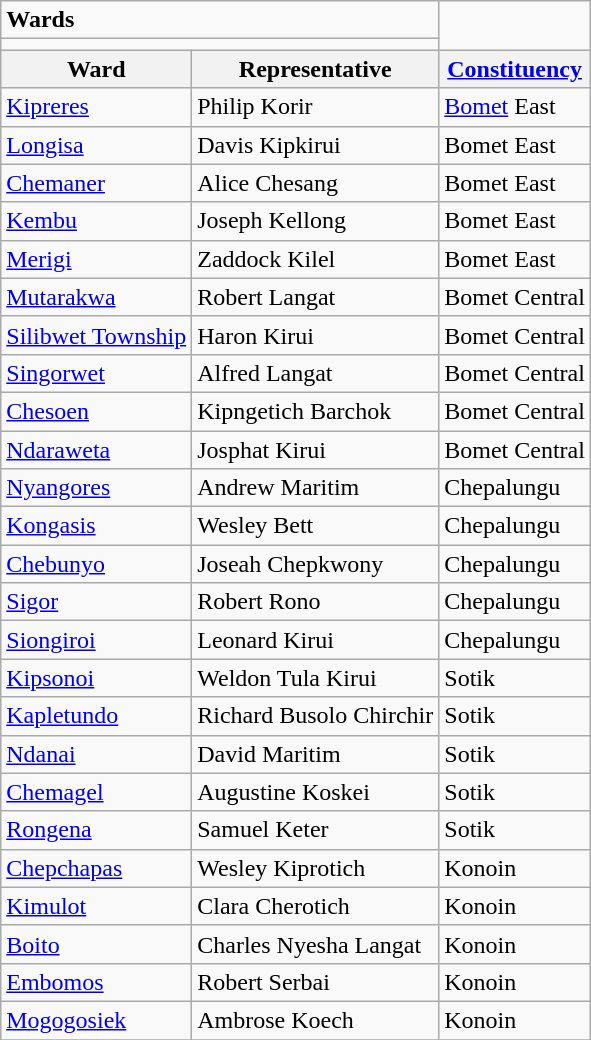<table class="wikitable">
<tr>
<td colspan="2"><strong>Wards</strong></td>
</tr>
<tr>
<td colspan="2"></td>
</tr>
<tr>
<th>Ward</th>
<th>Representative</th>
<th><a href='#'>Constituency</a></th>
</tr>
<tr>
<td><a href='#'>Kipreres</a></td>
<td>Philip Korir</td>
<td><a href='#'>Bomet</a> East</td>
</tr>
<tr>
<td><a href='#'>Longisa</a></td>
<td>Davis Kipkirui</td>
<td>Bomet East</td>
</tr>
<tr>
<td><a href='#'>Chemaner</a></td>
<td>Alice Chesang</td>
<td>Bomet East</td>
</tr>
<tr>
<td><a href='#'>Kembu</a></td>
<td>Joseph Kellong</td>
<td>Bomet East</td>
</tr>
<tr>
<td><a href='#'>Merigi</a></td>
<td>Zaddock Kilel</td>
<td>Bomet East</td>
</tr>
<tr>
<td><a href='#'>Mutarakwa</a></td>
<td>Robert Langat</td>
<td>Bomet Central</td>
</tr>
<tr>
<td><a href='#'>Silibwet Township</a></td>
<td>Haron Kirui</td>
<td>Bomet Central</td>
</tr>
<tr>
<td><a href='#'>Singorwet</a></td>
<td>Alfred Langat</td>
<td>Bomet Central</td>
</tr>
<tr>
<td><a href='#'>Chesoen</a></td>
<td>Kipngetich Barchok</td>
<td>Bomet Central</td>
</tr>
<tr>
<td><a href='#'>Ndaraweta</a></td>
<td>Josphat Kirui</td>
<td>Bomet Central</td>
</tr>
<tr>
<td><a href='#'>Nyangores</a></td>
<td>Andrew Maritim</td>
<td>Chepalungu</td>
</tr>
<tr>
<td><a href='#'>Kongasis</a></td>
<td>Wesley Bett</td>
<td>Chepalungu</td>
</tr>
<tr>
<td><a href='#'>Chebunyo</a></td>
<td>Joseah Chepkwony</td>
<td>Chepalungu</td>
</tr>
<tr>
<td><a href='#'>Sigor</a></td>
<td>Robert Rono</td>
<td>Chepalungu</td>
</tr>
<tr>
<td><a href='#'>Siongiroi</a></td>
<td>Leonard Kirui</td>
<td>Chepalungu</td>
</tr>
<tr>
<td><a href='#'>Kipsonoi</a></td>
<td>Weldon Tula Kirui</td>
<td>Sotik</td>
</tr>
<tr>
<td><a href='#'>Kapletundo</a></td>
<td>Richard Busolo Chirchir</td>
<td>Sotik</td>
</tr>
<tr>
<td><a href='#'>Ndanai</a></td>
<td>David Maritim</td>
<td>Sotik</td>
</tr>
<tr>
<td><a href='#'>Chemagel</a></td>
<td>Augustine Koskei</td>
<td>Sotik</td>
</tr>
<tr>
<td><a href='#'>Rongena</a></td>
<td>Samuel Keter</td>
<td>Sotik</td>
</tr>
<tr>
<td><a href='#'>Chepchapas</a></td>
<td>Wesley Kiprotich</td>
<td>Konoin</td>
</tr>
<tr>
<td><a href='#'>Kimulot</a></td>
<td>Clara Cherotich</td>
<td>Konoin</td>
</tr>
<tr>
<td><a href='#'>Boito</a></td>
<td>Charles Nyesha Langat</td>
<td>Konoin</td>
</tr>
<tr>
<td><a href='#'>Embomos</a></td>
<td>Robert Serbai</td>
<td>Konoin</td>
</tr>
<tr>
<td><a href='#'>Mogogosiek</a></td>
<td>Ambrose Koech</td>
<td>Konoin</td>
</tr>
<tr>
</tr>
</table>
